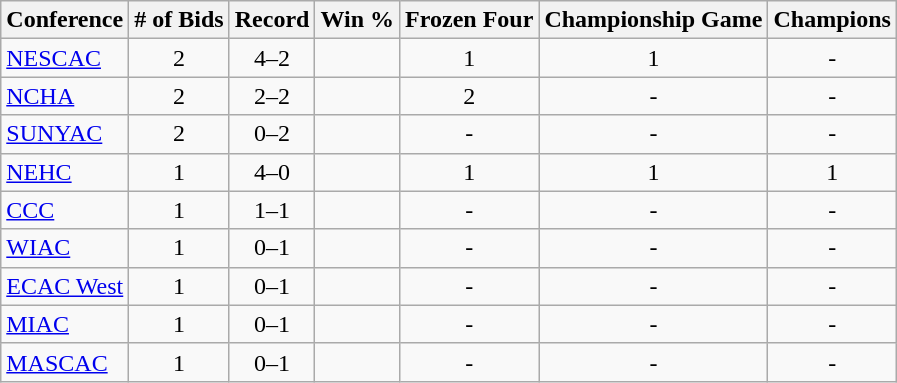<table class="wikitable sortable">
<tr>
<th>Conference</th>
<th># of Bids</th>
<th>Record</th>
<th>Win %</th>
<th>Frozen Four</th>
<th>Championship Game</th>
<th>Champions</th>
</tr>
<tr align="center">
<td align="left"><a href='#'>NESCAC</a></td>
<td>2</td>
<td>4–2</td>
<td></td>
<td>1</td>
<td>1</td>
<td>-</td>
</tr>
<tr align="center">
<td align="left"><a href='#'>NCHA</a></td>
<td>2</td>
<td>2–2</td>
<td></td>
<td>2</td>
<td>-</td>
<td>-</td>
</tr>
<tr align="center">
<td align="left"><a href='#'>SUNYAC</a></td>
<td>2</td>
<td>0–2</td>
<td></td>
<td>-</td>
<td>-</td>
<td>-</td>
</tr>
<tr align="center">
<td align="left"><a href='#'>NEHC</a></td>
<td>1</td>
<td>4–0</td>
<td></td>
<td>1</td>
<td>1</td>
<td>1</td>
</tr>
<tr align="center">
<td align="left"><a href='#'>CCC</a></td>
<td>1</td>
<td>1–1</td>
<td></td>
<td>-</td>
<td>-</td>
<td>-</td>
</tr>
<tr align="center">
<td align="left"><a href='#'>WIAC</a></td>
<td>1</td>
<td>0–1</td>
<td></td>
<td>-</td>
<td>-</td>
<td>-</td>
</tr>
<tr align="center">
<td align="left"><a href='#'>ECAC West</a></td>
<td>1</td>
<td>0–1</td>
<td></td>
<td>-</td>
<td>-</td>
<td>-</td>
</tr>
<tr align="center">
<td align="left"><a href='#'>MIAC</a></td>
<td>1</td>
<td>0–1</td>
<td></td>
<td>-</td>
<td>-</td>
<td>-</td>
</tr>
<tr align="center">
<td align="left"><a href='#'>MASCAC</a></td>
<td>1</td>
<td>0–1</td>
<td></td>
<td>-</td>
<td>-</td>
<td>-</td>
</tr>
</table>
